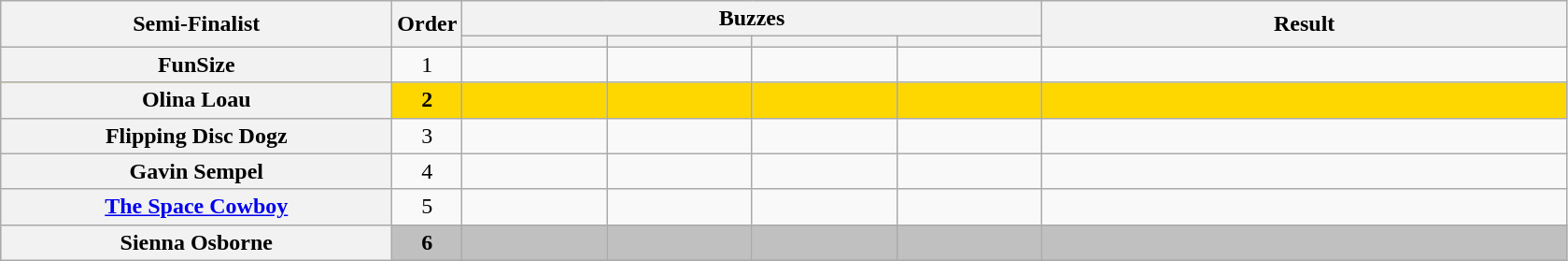<table class="wikitable plainrowheaders sortable" style="text-align:center;">
<tr>
<th scope="col" rowspan="2" class="unsortable" style="width:17em;">Semi-Finalist</th>
<th scope="col" rowspan="2" style="width:1em;">Order</th>
<th scope="col" colspan="4" class="unsortable" style="width:24em;">Buzzes</th>
<th scope="col" rowspan="2" style="width:23em;">Result</th>
</tr>
<tr>
<th scope="col" class="unsortable" style="width:6em;"></th>
<th scope="col" class="unsortable" style="width:6em;"></th>
<th scope="col" class="unsortable" style="width:6em;"></th>
<th scope="col" class="unsortable" style="width:6em;"></th>
</tr>
<tr>
<th scope="row">FunSize</th>
<td>1</td>
<td style="text-align:center;"></td>
<td style="text-align:center;"></td>
<td style="text-align:center;"></td>
<td style="text-align:center;"></td>
<td></td>
</tr>
<tr bgcolor=gold>
<th scope="row"><strong>Olina Loau</strong></th>
<td><strong>2</strong></td>
<td style="text-align:center;"></td>
<td style="text-align:center;"></td>
<td style="text-align:center;"></td>
<td style="text-align:center;"></td>
<td><strong></strong></td>
</tr>
<tr>
<th scope="row">Flipping Disc Dogz</th>
<td>3</td>
<td style="text-align:center;"></td>
<td style="text-align:center;"></td>
<td style="text-align:center;"></td>
<td style="text-align:center;"></td>
<td></td>
</tr>
<tr>
<th scope="row">Gavin Sempel</th>
<td>4</td>
<td style="text-align:center;"></td>
<td style="text-align:center;"></td>
<td style="text-align:center;"></td>
<td style="text-align:center;"></td>
<td></td>
</tr>
<tr>
<th scope="row"><a href='#'>The Space Cowboy</a></th>
<td>5</td>
<td style="text-align:center;"></td>
<td style="text-align:center;"></td>
<td style="text-align:center;"></td>
<td style="text-align:center;"></td>
<td></td>
</tr>
<tr bgcolor=silver>
<th scope="row"><strong>Sienna Osborne</strong></th>
<td><strong>6</strong></td>
<td style="text-align:center;"></td>
<td style="text-align:center;"></td>
<td style="text-align:center;"></td>
<td style="text-align:center;"></td>
<td><strong></strong></td>
</tr>
</table>
